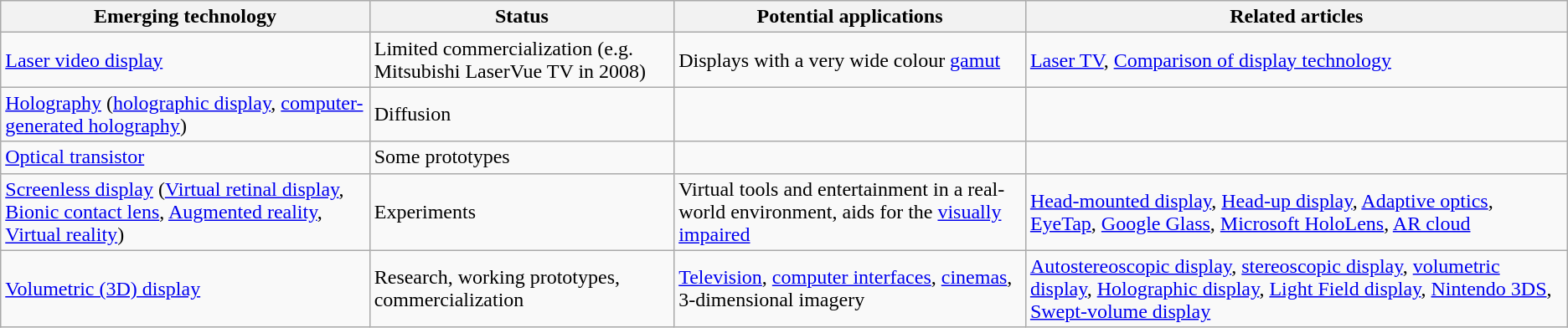<table class="wikitable sortable">
<tr>
<th>Emerging technology</th>
<th>Status</th>
<th>Potential applications</th>
<th>Related articles</th>
</tr>
<tr>
<td><a href='#'>Laser video display</a></td>
<td>Limited commercialization (e.g. Mitsubishi LaserVue TV in 2008)</td>
<td>Displays with a very wide colour <a href='#'>gamut</a></td>
<td><a href='#'>Laser TV</a>, <a href='#'>Comparison of display technology</a></td>
</tr>
<tr>
<td><a href='#'>Holography</a> (<a href='#'>holographic display</a>, <a href='#'>computer-generated holography</a>)</td>
<td>Diffusion</td>
<td></td>
<td></td>
</tr>
<tr>
<td><a href='#'>Optical transistor</a></td>
<td>Some prototypes</td>
<td></td>
<td></td>
</tr>
<tr>
<td><a href='#'>Screenless display</a> (<a href='#'>Virtual retinal display</a>, <a href='#'>Bionic contact lens</a>, <a href='#'>Augmented reality</a>, <a href='#'>Virtual reality</a>)</td>
<td>Experiments</td>
<td>Virtual tools and entertainment in a real-world environment, aids for the <a href='#'>visually impaired</a></td>
<td><a href='#'>Head-mounted display</a>, <a href='#'>Head-up display</a>, <a href='#'>Adaptive optics</a>, <a href='#'>EyeTap</a>, <a href='#'>Google Glass</a>, <a href='#'>Microsoft HoloLens</a>, <a href='#'>AR cloud</a></td>
</tr>
<tr>
<td><a href='#'>Volumetric (3D) display</a></td>
<td>Research, working prototypes, commercialization</td>
<td><a href='#'>Television</a>, <a href='#'>computer interfaces</a>, <a href='#'>cinemas</a>, 3-dimensional imagery</td>
<td><a href='#'>Autostereoscopic display</a>, <a href='#'>stereoscopic display</a>, <a href='#'>volumetric display</a>, <a href='#'>Holographic display</a>, <a href='#'>Light Field display</a>, <a href='#'>Nintendo 3DS</a>, <a href='#'>Swept-volume display</a></td>
</tr>
</table>
